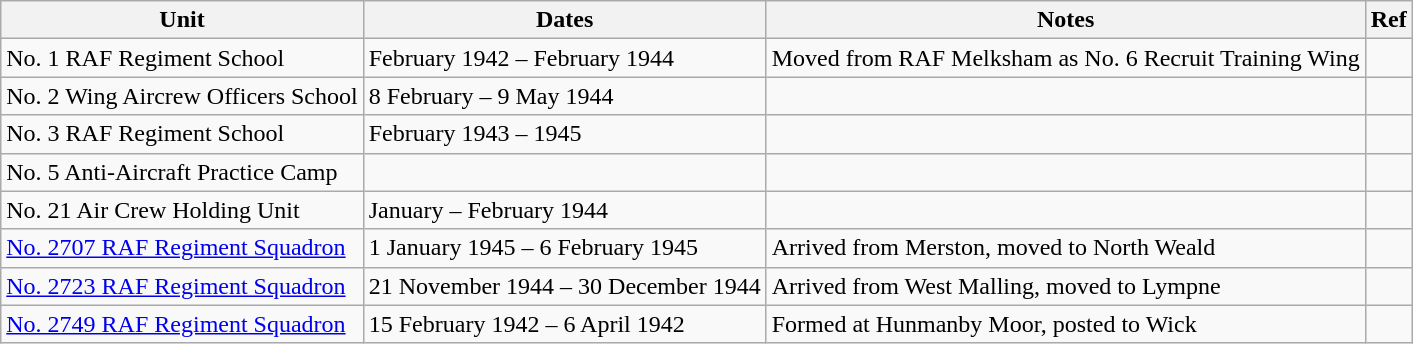<table class="wikitable">
<tr>
<th>Unit</th>
<th>Dates</th>
<th>Notes</th>
<th>Ref</th>
</tr>
<tr>
<td>No. 1 RAF Regiment School</td>
<td>February 1942 – February 1944</td>
<td>Moved from RAF Melksham as No. 6 Recruit Training Wing</td>
<td></td>
</tr>
<tr>
<td>No. 2 Wing Aircrew Officers School</td>
<td>8 February – 9 May 1944</td>
<td></td>
<td></td>
</tr>
<tr>
<td>No. 3 RAF Regiment School</td>
<td>February 1943 – 1945</td>
<td></td>
<td></td>
</tr>
<tr>
<td>No. 5 Anti-Aircraft Practice Camp</td>
<td></td>
<td></td>
<td></td>
</tr>
<tr>
<td>No. 21 Air Crew Holding Unit</td>
<td>January – February 1944</td>
<td></td>
<td></td>
</tr>
<tr>
<td><a href='#'>No. 2707 RAF Regiment Squadron</a></td>
<td>1 January 1945 – 6 February 1945</td>
<td>Arrived from Merston, moved to North Weald</td>
<td></td>
</tr>
<tr>
<td><a href='#'>No. 2723 RAF Regiment Squadron</a></td>
<td>21 November 1944 – 30 December 1944</td>
<td>Arrived from West Malling, moved to Lympne</td>
<td></td>
</tr>
<tr>
<td><a href='#'>No. 2749 RAF Regiment Squadron</a></td>
<td>15 February 1942 – 6 April 1942</td>
<td>Formed at Hunmanby Moor, posted to Wick</td>
<td></td>
</tr>
</table>
